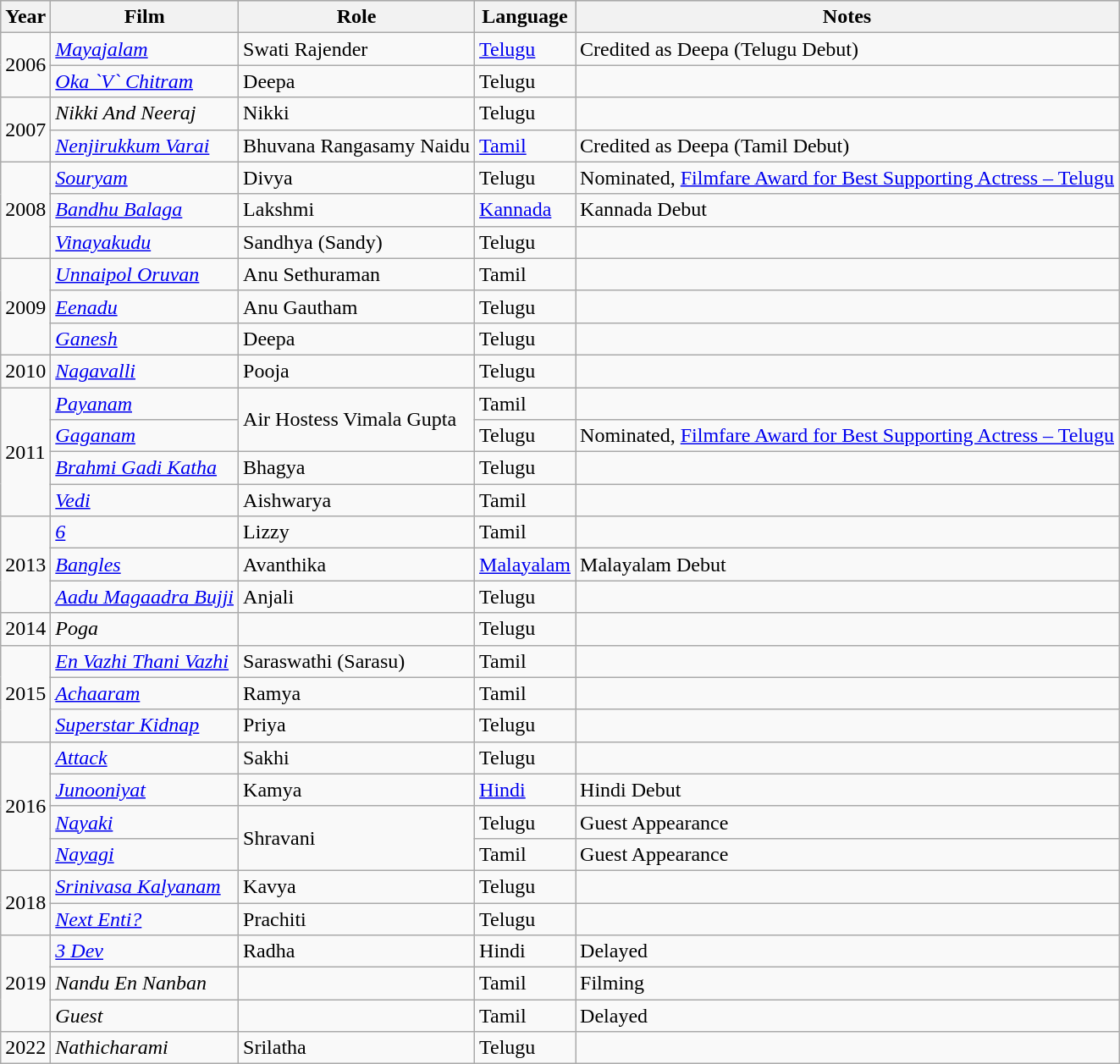<table class="wikitable sortable">
<tr style="background:#ccc; text-align:center;">
<th>Year</th>
<th>Film</th>
<th>Role</th>
<th>Language</th>
<th>Notes</th>
</tr>
<tr>
<td rowspan="2">2006</td>
<td><em><a href='#'>Mayajalam</a></em></td>
<td>Swati Rajender</td>
<td><a href='#'>Telugu</a></td>
<td>Credited as Deepa (Telugu Debut)</td>
</tr>
<tr>
<td><em><a href='#'>Oka `V` Chitram</a></em></td>
<td>Deepa</td>
<td>Telugu</td>
<td></td>
</tr>
<tr>
<td rowspan="2">2007</td>
<td><em>Nikki And Neeraj</em></td>
<td>Nikki</td>
<td>Telugu</td>
<td></td>
</tr>
<tr>
<td><em><a href='#'>Nenjirukkum Varai</a></em></td>
<td>Bhuvana Rangasamy Naidu</td>
<td><a href='#'>Tamil</a></td>
<td>Credited as Deepa (Tamil Debut)</td>
</tr>
<tr>
<td rowspan="3">2008</td>
<td><em><a href='#'>Souryam</a></em></td>
<td>Divya</td>
<td>Telugu</td>
<td>Nominated, <a href='#'>Filmfare Award for Best Supporting Actress – Telugu</a></td>
</tr>
<tr>
<td><em><a href='#'>Bandhu Balaga</a></em></td>
<td>Lakshmi</td>
<td><a href='#'>Kannada</a></td>
<td>Kannada Debut</td>
</tr>
<tr>
<td><em><a href='#'>Vinayakudu</a></em></td>
<td>Sandhya (Sandy)</td>
<td>Telugu</td>
<td></td>
</tr>
<tr>
<td rowspan="3">2009</td>
<td><em><a href='#'>Unnaipol Oruvan</a></em></td>
<td>Anu Sethuraman</td>
<td>Tamil</td>
<td></td>
</tr>
<tr>
<td><em><a href='#'>Eenadu</a></em></td>
<td>Anu Gautham</td>
<td>Telugu</td>
<td></td>
</tr>
<tr>
<td><em><a href='#'>Ganesh</a></em></td>
<td>Deepa</td>
<td>Telugu</td>
<td></td>
</tr>
<tr>
<td>2010</td>
<td><em><a href='#'>Nagavalli</a></em></td>
<td>Pooja</td>
<td>Telugu</td>
<td></td>
</tr>
<tr>
<td rowspan="4">2011</td>
<td><em><a href='#'>Payanam</a></em></td>
<td rowspan="2">Air Hostess Vimala Gupta</td>
<td>Tamil</td>
<td></td>
</tr>
<tr>
<td><em><a href='#'>Gaganam</a></em></td>
<td>Telugu</td>
<td>Nominated, <a href='#'>Filmfare Award for Best Supporting Actress – Telugu</a></td>
</tr>
<tr>
<td><em><a href='#'>Brahmi Gadi Katha</a></em></td>
<td>Bhagya</td>
<td>Telugu</td>
<td></td>
</tr>
<tr>
<td><em><a href='#'>Vedi</a></em></td>
<td>Aishwarya</td>
<td>Tamil</td>
<td></td>
</tr>
<tr>
<td rowspan="3">2013</td>
<td><em><a href='#'>6</a></em></td>
<td>Lizzy</td>
<td>Tamil</td>
<td></td>
</tr>
<tr>
<td><em><a href='#'>Bangles</a></em></td>
<td>Avanthika</td>
<td><a href='#'>Malayalam</a></td>
<td>Malayalam Debut</td>
</tr>
<tr>
<td><em><a href='#'>Aadu Magaadra Bujji</a></em></td>
<td>Anjali</td>
<td>Telugu</td>
<td></td>
</tr>
<tr>
<td rowspan="1">2014</td>
<td><em>Poga</em></td>
<td></td>
<td>Telugu</td>
<td></td>
</tr>
<tr>
<td rowspan="3">2015</td>
<td><em><a href='#'>En Vazhi Thani Vazhi</a></em></td>
<td>Saraswathi (Sarasu)</td>
<td>Tamil</td>
<td></td>
</tr>
<tr>
<td><em><a href='#'>Achaaram</a></em></td>
<td>Ramya</td>
<td>Tamil</td>
<td></td>
</tr>
<tr>
<td><em><a href='#'>Superstar Kidnap</a></em></td>
<td>Priya</td>
<td>Telugu</td>
<td></td>
</tr>
<tr>
<td rowspan="4">2016</td>
<td><em><a href='#'>Attack</a></em></td>
<td>Sakhi</td>
<td>Telugu</td>
<td></td>
</tr>
<tr>
<td><em><a href='#'>Junooniyat</a></em></td>
<td>Kamya</td>
<td><a href='#'>Hindi</a></td>
<td>Hindi Debut</td>
</tr>
<tr>
<td><em><a href='#'>Nayaki</a></em></td>
<td rowspan="2">Shravani</td>
<td>Telugu</td>
<td>Guest Appearance</td>
</tr>
<tr>
<td><em><a href='#'>Nayagi</a></em></td>
<td>Tamil</td>
<td>Guest Appearance</td>
</tr>
<tr>
<td rowspan=2>2018</td>
<td><em><a href='#'>Srinivasa Kalyanam</a></em></td>
<td>Kavya</td>
<td>Telugu</td>
<td></td>
</tr>
<tr>
<td><em><a href='#'>Next Enti?</a></em></td>
<td>Prachiti</td>
<td>Telugu</td>
<td></td>
</tr>
<tr>
<td rowspan=3>2019</td>
<td><em> <a href='#'>3 Dev</a></em></td>
<td>Radha</td>
<td>Hindi</td>
<td>Delayed</td>
</tr>
<tr>
<td><em>Nandu En Nanban</em></td>
<td></td>
<td>Tamil</td>
<td>Filming</td>
</tr>
<tr>
<td><em> Guest</em></td>
<td></td>
<td>Tamil</td>
<td>Delayed</td>
</tr>
<tr>
<td>2022</td>
<td><em>Nathicharami</em></td>
<td>Srilatha</td>
<td>Telugu</td>
<td></td>
</tr>
</table>
